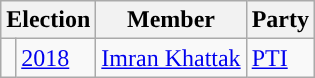<table class="wikitable">
<tr>
<th colspan="2">Election</th>
<th>Member</th>
<th>Party</th>
</tr>
<tr>
<td style="background-color: "></td>
<td><a href='#'>2018</a></td>
<td><a href='#'>Imran Khattak</a></td>
<td><a href='#'>PTI</a></td>
</tr>
</table>
